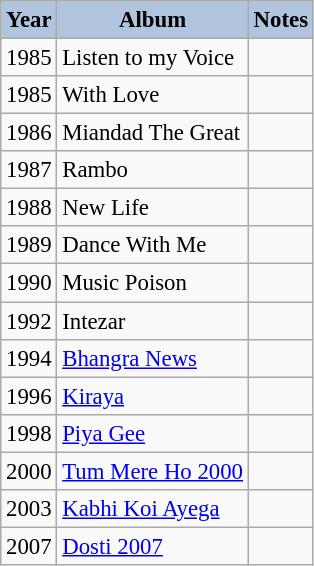<table class="wikitable" style="font-size: 95%;">
<tr>
<th style="background:#B0C4DE;">Year</th>
<th style="background:#B0C4DE;">Album</th>
<th style="background:#B0C4DE;">Notes</th>
</tr>
<tr>
<td>1985</td>
<td>Listen to my Voice</td>
<td></td>
</tr>
<tr>
<td>1985</td>
<td>With Love</td>
<td></td>
</tr>
<tr>
<td>1986</td>
<td>Miandad The Great</td>
<td></td>
</tr>
<tr>
<td>1987</td>
<td>Rambo</td>
<td></td>
</tr>
<tr>
<td>1988</td>
<td>New Life</td>
<td></td>
</tr>
<tr>
<td>1989</td>
<td>Dance With Me</td>
<td></td>
</tr>
<tr>
<td>1990</td>
<td>Music Poison</td>
<td></td>
</tr>
<tr>
<td>1992</td>
<td>Intezar</td>
<td></td>
</tr>
<tr>
<td>1994</td>
<td><a href='#'>Bhangra News</a></td>
<td></td>
</tr>
<tr>
<td>1996</td>
<td><a href='#'>Kiraya</a></td>
<td></td>
</tr>
<tr>
<td>1998</td>
<td><a href='#'>Piya Gee</a></td>
<td></td>
</tr>
<tr>
<td>2000</td>
<td><a href='#'>Tum Mere Ho 2000</a></td>
<td></td>
</tr>
<tr>
<td>2003</td>
<td><a href='#'>Kabhi Koi Ayega</a></td>
<td></td>
</tr>
<tr>
<td>2007</td>
<td><a href='#'>Dosti 2007</a></td>
</tr>
</table>
